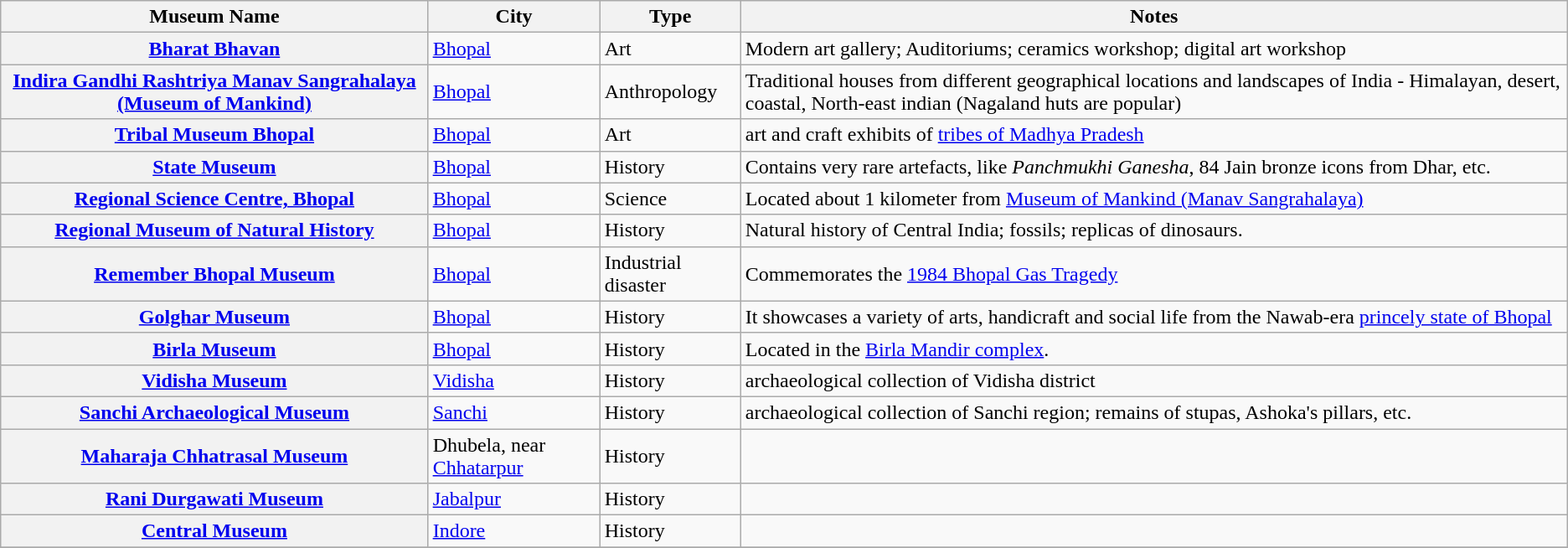<table class="wikitable sortable">
<tr>
<th scope="col">Museum Name</th>
<th scope="col">City</th>
<th scope="col">Type</th>
<th scope="col">Notes</th>
</tr>
<tr>
<th scope="row"><a href='#'>Bharat Bhavan</a></th>
<td><a href='#'>Bhopal</a></td>
<td>Art</td>
<td>Modern art gallery; Auditoriums; ceramics workshop; digital art workshop</td>
</tr>
<tr>
<th scope="row"><a href='#'>Indira Gandhi Rashtriya Manav Sangrahalaya (Museum of Mankind)</a></th>
<td><a href='#'>Bhopal</a></td>
<td>Anthropology</td>
<td>Traditional houses from different geographical locations and landscapes of India - Himalayan, desert, coastal, North-east indian (Nagaland huts are popular)</td>
</tr>
<tr>
<th scope="row"><a href='#'>Tribal Museum Bhopal</a></th>
<td><a href='#'>Bhopal</a></td>
<td>Art</td>
<td>art and craft exhibits of <a href='#'>tribes of Madhya Pradesh</a></td>
</tr>
<tr>
<th scope="row"><a href='#'>State Museum</a></th>
<td><a href='#'>Bhopal</a></td>
<td>History</td>
<td>Contains very rare artefacts, like <em>Panchmukhi Ganesha</em>, 84 Jain bronze icons from Dhar, etc.</td>
</tr>
<tr>
<th scope="row"><a href='#'>Regional Science Centre, Bhopal</a></th>
<td><a href='#'>Bhopal</a></td>
<td>Science</td>
<td>Located about 1 kilometer from <a href='#'>Museum of Mankind (Manav Sangrahalaya)</a></td>
</tr>
<tr>
<th scope="row"><a href='#'>Regional Museum of Natural History</a></th>
<td><a href='#'>Bhopal</a></td>
<td>History</td>
<td>Natural history of Central India; fossils; replicas of dinosaurs.</td>
</tr>
<tr>
<th scope="row"><a href='#'>Remember Bhopal Museum</a></th>
<td><a href='#'>Bhopal</a></td>
<td>Industrial disaster</td>
<td>Commemorates the <a href='#'>1984 Bhopal Gas Tragedy</a></td>
</tr>
<tr>
<th scope="row"><a href='#'>Golghar Museum</a></th>
<td><a href='#'>Bhopal</a></td>
<td>History</td>
<td>It showcases a variety of arts, handicraft and social life from the Nawab-era <a href='#'>princely state of Bhopal</a></td>
</tr>
<tr>
<th scope="row"><a href='#'>Birla Museum</a></th>
<td><a href='#'>Bhopal</a></td>
<td>History</td>
<td>Located in the <a href='#'>Birla Mandir complex</a>.</td>
</tr>
<tr>
<th scope="row"><a href='#'>Vidisha Museum</a></th>
<td><a href='#'>Vidisha</a></td>
<td>History</td>
<td>archaeological collection of Vidisha district</td>
</tr>
<tr>
<th scope="row"><a href='#'>Sanchi Archaeological Museum</a></th>
<td><a href='#'>Sanchi</a></td>
<td>History</td>
<td>archaeological collection of Sanchi region; remains of stupas, Ashoka's pillars, etc.</td>
</tr>
<tr>
<th scope="row"><a href='#'>Maharaja Chhatrasal Museum</a></th>
<td>Dhubela, near <a href='#'>Chhatarpur</a></td>
<td>History</td>
<td></td>
</tr>
<tr>
<th scope="row"><a href='#'>Rani Durgawati Museum</a></th>
<td><a href='#'>Jabalpur</a></td>
<td>History</td>
<td></td>
</tr>
<tr>
<th scope="row"><a href='#'>Central Museum</a></th>
<td><a href='#'>Indore</a></td>
<td>History</td>
<td></td>
</tr>
<tr>
</tr>
</table>
